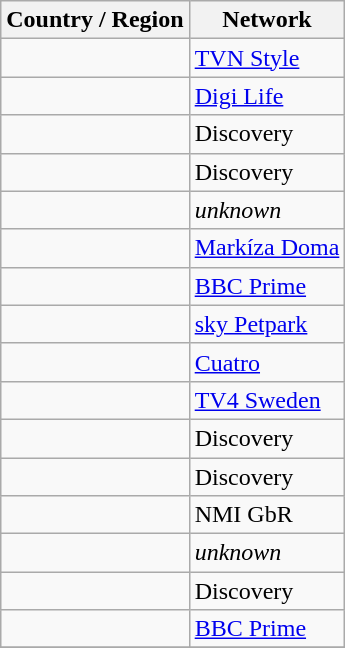<table class="wikitable">
<tr>
<th>Country / Region</th>
<th>Network</th>
</tr>
<tr>
<td></td>
<td><a href='#'>TVN Style</a></td>
</tr>
<tr>
<td></td>
<td><a href='#'>Digi Life</a></td>
</tr>
<tr>
<td></td>
<td>Discovery</td>
</tr>
<tr>
<td></td>
<td>Discovery</td>
</tr>
<tr>
<td></td>
<td><em>unknown</em></td>
</tr>
<tr>
<td></td>
<td><a href='#'>Markíza Doma</a></td>
</tr>
<tr>
<td></td>
<td><a href='#'>BBC Prime</a></td>
</tr>
<tr>
<td></td>
<td><a href='#'>sky Petpark</a></td>
</tr>
<tr>
<td></td>
<td><a href='#'>Cuatro</a></td>
</tr>
<tr>
<td></td>
<td><a href='#'>TV4 Sweden</a></td>
</tr>
<tr>
<td></td>
<td>Discovery</td>
</tr>
<tr>
<td></td>
<td>Discovery</td>
</tr>
<tr>
<td></td>
<td>NMI GbR</td>
</tr>
<tr>
<td></td>
<td><em>unknown</em></td>
</tr>
<tr>
<td></td>
<td>Discovery</td>
</tr>
<tr>
<td></td>
<td><a href='#'>BBC Prime</a></td>
</tr>
<tr>
</tr>
</table>
